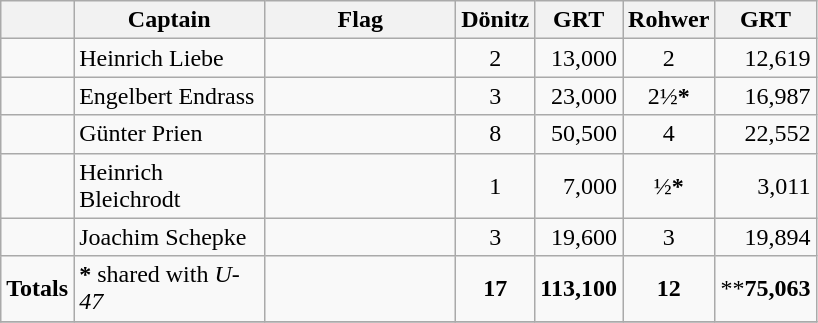<table class="wikitable" align=left style="margin:0 0 1em 1em">
<tr>
<th scope="col" width="40px"></th>
<th scope="col" width="120px">Captain</th>
<th scope="col" width="120px">Flag</th>
<th scope="col" width="10px">Dönitz</th>
<th scope="col" width="40px">GRT</th>
<th scope="col" width="10px">Rohwer</th>
<th scope="col" width="40px">GRT</th>
</tr>
<tr>
<td></td>
<td>Heinrich Liebe</td>
<td></td>
<td align="center">2</td>
<td align="right">13,000</td>
<td align="center">2</td>
<td align="right">12,619</td>
</tr>
<tr>
<td></td>
<td>Engelbert Endrass</td>
<td></td>
<td align="center">3</td>
<td align="right">23,000</td>
<td align="center">2½<strong>*</strong></td>
<td align="right">16,987</td>
</tr>
<tr>
<td></td>
<td>Günter Prien</td>
<td></td>
<td align="center">8</td>
<td align="right">50,500</td>
<td align="center">4</td>
<td align="right">22,552</td>
</tr>
<tr>
<td></td>
<td>Heinrich Bleichrodt</td>
<td></td>
<td align="center">1</td>
<td align="right">7,000</td>
<td align="center">½<strong>*</strong></td>
<td align="right">3,011</td>
</tr>
<tr>
<td></td>
<td>Joachim Schepke</td>
<td></td>
<td align="center">3</td>
<td align="right">19,600</td>
<td align="center">3</td>
<td align="right">19,894</td>
</tr>
<tr>
<td><strong>Totals</strong></td>
<td><strong>*</strong> shared with <em>U-47</em></td>
<td></td>
<td align="center"><strong>17</strong></td>
<td align="right"><strong>113,100</strong></td>
<td align="center"><strong>12</strong></td>
<td align="right">**<strong>75,063</strong></td>
</tr>
<tr>
</tr>
</table>
